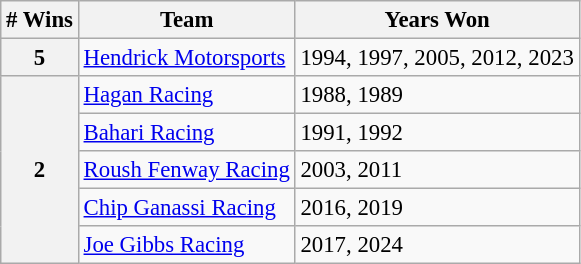<table class="wikitable" style="font-size: 95%;">
<tr>
<th># Wins</th>
<th>Team</th>
<th>Years Won</th>
</tr>
<tr>
<th>5</th>
<td><a href='#'>Hendrick Motorsports</a></td>
<td>1994, 1997, 2005, 2012, 2023</td>
</tr>
<tr>
<th rowspan="5">2</th>
<td><a href='#'>Hagan Racing</a></td>
<td>1988, 1989</td>
</tr>
<tr>
<td><a href='#'>Bahari Racing</a></td>
<td>1991, 1992</td>
</tr>
<tr>
<td><a href='#'>Roush Fenway Racing</a></td>
<td>2003, 2011</td>
</tr>
<tr>
<td><a href='#'>Chip Ganassi Racing</a></td>
<td>2016, 2019</td>
</tr>
<tr>
<td><a href='#'>Joe Gibbs Racing</a></td>
<td>2017, 2024</td>
</tr>
</table>
